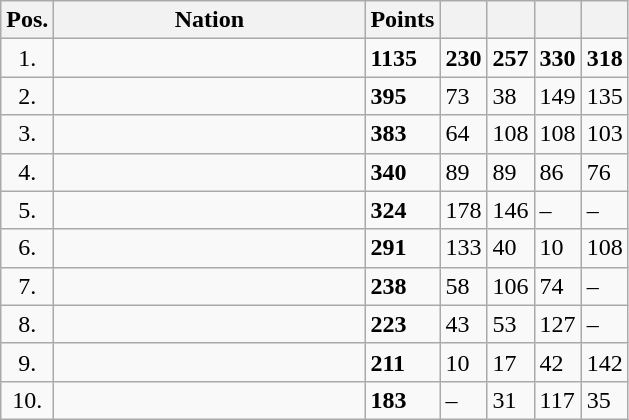<table class="wikitable">
<tr>
<th width=10px>Pos.</th>
<th width=200px>Nation</th>
<th width=20px>Points</th>
<th width=20px></th>
<th width=20px></th>
<th width=20px></th>
<th width=20px></th>
</tr>
<tr>
<td align=center>1.</td>
<td></td>
<td><strong>1135</strong></td>
<td><strong>230</strong></td>
<td><strong>257</strong></td>
<td><strong>330</strong></td>
<td><strong>318</strong></td>
</tr>
<tr>
<td align=center>2.</td>
<td></td>
<td><strong>395</strong></td>
<td>73</td>
<td>38</td>
<td>149</td>
<td>135</td>
</tr>
<tr>
<td align=center>3.</td>
<td></td>
<td><strong>383</strong></td>
<td>64</td>
<td>108</td>
<td>108</td>
<td>103</td>
</tr>
<tr>
<td align=center>4.</td>
<td></td>
<td><strong>340</strong></td>
<td>89</td>
<td>89</td>
<td>86</td>
<td>76</td>
</tr>
<tr>
<td align=center>5.</td>
<td></td>
<td><strong>324</strong></td>
<td>178</td>
<td>146</td>
<td>–</td>
<td>–</td>
</tr>
<tr>
<td align=center>6.</td>
<td></td>
<td><strong>291</strong></td>
<td>133</td>
<td>40</td>
<td>10</td>
<td>108</td>
</tr>
<tr>
<td align=center>7.</td>
<td></td>
<td><strong>238</strong></td>
<td>58</td>
<td>106</td>
<td>74</td>
<td>–</td>
</tr>
<tr>
<td align=center>8.</td>
<td></td>
<td><strong>223</strong></td>
<td>43</td>
<td>53</td>
<td>127</td>
<td>–</td>
</tr>
<tr>
<td align=center>9.</td>
<td></td>
<td><strong>211</strong></td>
<td>10</td>
<td>17</td>
<td>42</td>
<td>142</td>
</tr>
<tr>
<td align=center>10.</td>
<td></td>
<td><strong>183</strong></td>
<td>–</td>
<td>31</td>
<td>117</td>
<td>35</td>
</tr>
</table>
